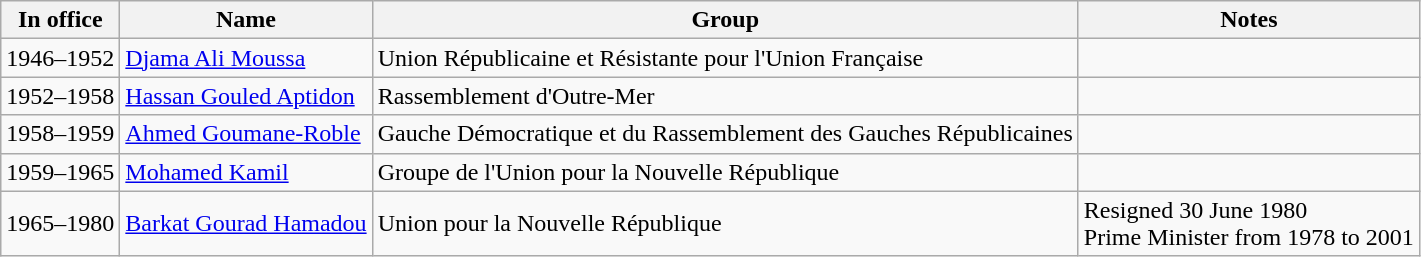<table class="wikitable sortable">
<tr>
<th>In office</th>
<th>Name</th>
<th>Group</th>
<th>Notes</th>
</tr>
<tr>
<td>1946–1952</td>
<td><a href='#'>Djama Ali Moussa</a></td>
<td>Union Républicaine et Résistante pour l'Union Française</td>
<td></td>
</tr>
<tr>
<td>1952–1958</td>
<td><a href='#'>Hassan Gouled Aptidon</a></td>
<td>Rassemblement d'Outre-Mer</td>
<td></td>
</tr>
<tr>
<td>1958–1959</td>
<td><a href='#'>Ahmed Goumane-Roble</a></td>
<td>Gauche Démocratique et du Rassemblement des Gauches Républicaines</td>
<td></td>
</tr>
<tr>
<td>1959–1965</td>
<td><a href='#'>Mohamed Kamil</a></td>
<td>Groupe de l'Union pour la Nouvelle République</td>
<td></td>
</tr>
<tr>
<td>1965–1980</td>
<td><a href='#'>Barkat Gourad Hamadou</a></td>
<td>Union pour la Nouvelle République</td>
<td>Resigned 30 June 1980<br>Prime Minister from 1978 to 2001</td>
</tr>
</table>
